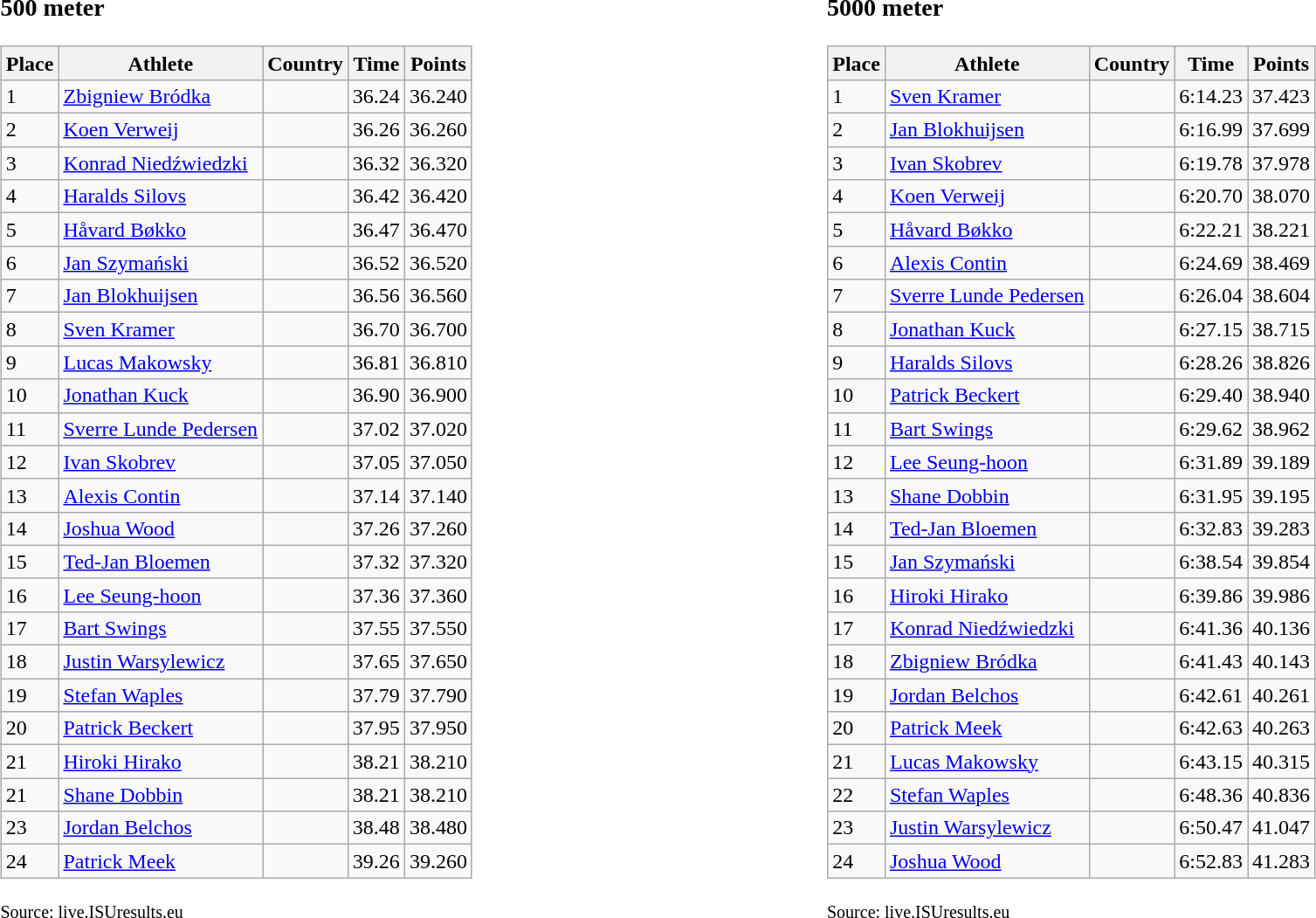<table width=100%>
<tr>
<td width=50% align=left valign=top><br><h3>500 meter</h3><table class="wikitable" border="1">
<tr>
<th>Place</th>
<th>Athlete</th>
<th>Country</th>
<th>Time</th>
<th>Points</th>
</tr>
<tr>
<td>1</td>
<td><a href='#'>Zbigniew Bródka</a></td>
<td></td>
<td>36.24</td>
<td>36.240</td>
</tr>
<tr>
<td>2</td>
<td><a href='#'>Koen Verweij</a></td>
<td></td>
<td>36.26</td>
<td>36.260</td>
</tr>
<tr>
<td>3</td>
<td><a href='#'>Konrad Niedźwiedzki</a></td>
<td></td>
<td>36.32</td>
<td>36.320</td>
</tr>
<tr>
<td>4</td>
<td><a href='#'>Haralds Silovs</a></td>
<td></td>
<td>36.42</td>
<td>36.420</td>
</tr>
<tr>
<td>5</td>
<td><a href='#'>Håvard Bøkko</a></td>
<td></td>
<td>36.47</td>
<td>36.470</td>
</tr>
<tr>
<td>6</td>
<td><a href='#'>Jan Szymański</a></td>
<td></td>
<td>36.52</td>
<td>36.520</td>
</tr>
<tr>
<td>7</td>
<td><a href='#'>Jan Blokhuijsen</a></td>
<td></td>
<td>36.56</td>
<td>36.560</td>
</tr>
<tr>
<td>8</td>
<td><a href='#'>Sven Kramer</a></td>
<td></td>
<td>36.70</td>
<td>36.700</td>
</tr>
<tr>
<td>9</td>
<td><a href='#'>Lucas Makowsky</a></td>
<td></td>
<td>36.81</td>
<td>36.810</td>
</tr>
<tr>
<td>10</td>
<td><a href='#'>Jonathan Kuck</a></td>
<td></td>
<td>36.90</td>
<td>36.900</td>
</tr>
<tr>
<td>11</td>
<td><a href='#'>Sverre Lunde Pedersen</a></td>
<td></td>
<td>37.02</td>
<td>37.020</td>
</tr>
<tr>
<td>12</td>
<td><a href='#'>Ivan Skobrev</a></td>
<td></td>
<td>37.05</td>
<td>37.050</td>
</tr>
<tr>
<td>13</td>
<td><a href='#'>Alexis Contin</a></td>
<td></td>
<td>37.14</td>
<td>37.140</td>
</tr>
<tr>
<td>14</td>
<td><a href='#'>Joshua Wood</a></td>
<td></td>
<td>37.26</td>
<td>37.260</td>
</tr>
<tr>
<td>15</td>
<td><a href='#'>Ted-Jan Bloemen</a></td>
<td></td>
<td>37.32</td>
<td>37.320</td>
</tr>
<tr>
<td>16</td>
<td><a href='#'>Lee Seung-hoon</a></td>
<td></td>
<td>37.36</td>
<td>37.360</td>
</tr>
<tr>
<td>17</td>
<td><a href='#'>Bart Swings</a></td>
<td></td>
<td>37.55</td>
<td>37.550</td>
</tr>
<tr>
<td>18</td>
<td><a href='#'>Justin Warsylewicz</a></td>
<td></td>
<td>37.65</td>
<td>37.650</td>
</tr>
<tr>
<td>19</td>
<td><a href='#'>Stefan Waples</a></td>
<td></td>
<td>37.79</td>
<td>37.790</td>
</tr>
<tr>
<td>20</td>
<td><a href='#'>Patrick Beckert</a></td>
<td></td>
<td>37.95</td>
<td>37.950</td>
</tr>
<tr>
<td>21</td>
<td><a href='#'>Hiroki Hirako</a></td>
<td></td>
<td>38.21</td>
<td>38.210</td>
</tr>
<tr>
<td>21</td>
<td><a href='#'>Shane Dobbin</a></td>
<td></td>
<td>38.21</td>
<td>38.210</td>
</tr>
<tr>
<td>23</td>
<td><a href='#'>Jordan Belchos</a></td>
<td></td>
<td>38.48</td>
<td>38.480</td>
</tr>
<tr>
<td>24</td>
<td><a href='#'>Patrick Meek</a></td>
<td></td>
<td>39.26</td>
<td>39.260</td>
</tr>
</table>
<small>Source: live.ISUresults.eu</small></td>
<td width=50% align=left valign=top><br><h3>5000 meter</h3><table class="wikitable" border="1">
<tr>
<th>Place</th>
<th>Athlete</th>
<th>Country</th>
<th>Time</th>
<th>Points</th>
</tr>
<tr>
<td>1</td>
<td><a href='#'>Sven Kramer</a></td>
<td></td>
<td>6:14.23</td>
<td>37.423</td>
</tr>
<tr>
<td>2</td>
<td><a href='#'>Jan Blokhuijsen</a></td>
<td></td>
<td>6:16.99</td>
<td>37.699</td>
</tr>
<tr>
<td>3</td>
<td><a href='#'>Ivan Skobrev</a></td>
<td></td>
<td>6:19.78</td>
<td>37.978</td>
</tr>
<tr>
<td>4</td>
<td><a href='#'>Koen Verweij</a></td>
<td></td>
<td>6:20.70</td>
<td>38.070</td>
</tr>
<tr>
<td>5</td>
<td><a href='#'>Håvard Bøkko</a></td>
<td></td>
<td>6:22.21</td>
<td>38.221</td>
</tr>
<tr>
<td>6</td>
<td><a href='#'>Alexis Contin</a></td>
<td></td>
<td>6:24.69</td>
<td>38.469</td>
</tr>
<tr>
<td>7</td>
<td><a href='#'>Sverre Lunde Pedersen</a></td>
<td></td>
<td>6:26.04</td>
<td>38.604</td>
</tr>
<tr>
<td>8</td>
<td><a href='#'>Jonathan Kuck</a></td>
<td></td>
<td>6:27.15</td>
<td>38.715</td>
</tr>
<tr>
<td>9</td>
<td><a href='#'>Haralds Silovs</a></td>
<td></td>
<td>6:28.26</td>
<td>38.826</td>
</tr>
<tr>
<td>10</td>
<td><a href='#'>Patrick Beckert</a></td>
<td></td>
<td>6:29.40</td>
<td>38.940</td>
</tr>
<tr>
<td>11</td>
<td><a href='#'>Bart Swings</a></td>
<td></td>
<td>6:29.62</td>
<td>38.962</td>
</tr>
<tr>
<td>12</td>
<td><a href='#'>Lee Seung-hoon</a></td>
<td></td>
<td>6:31.89</td>
<td>39.189</td>
</tr>
<tr>
<td>13</td>
<td><a href='#'>Shane Dobbin</a></td>
<td></td>
<td>6:31.95</td>
<td>39.195</td>
</tr>
<tr>
<td>14</td>
<td><a href='#'>Ted-Jan Bloemen</a></td>
<td></td>
<td>6:32.83</td>
<td>39.283</td>
</tr>
<tr>
<td>15</td>
<td><a href='#'>Jan Szymański</a></td>
<td></td>
<td>6:38.54</td>
<td>39.854</td>
</tr>
<tr>
<td>16</td>
<td><a href='#'>Hiroki Hirako</a></td>
<td></td>
<td>6:39.86</td>
<td>39.986</td>
</tr>
<tr>
<td>17</td>
<td><a href='#'>Konrad Niedźwiedzki</a></td>
<td></td>
<td>6:41.36</td>
<td>40.136</td>
</tr>
<tr>
<td>18</td>
<td><a href='#'>Zbigniew Bródka</a></td>
<td></td>
<td>6:41.43</td>
<td>40.143</td>
</tr>
<tr>
<td>19</td>
<td><a href='#'>Jordan Belchos</a></td>
<td></td>
<td>6:42.61</td>
<td>40.261</td>
</tr>
<tr>
<td>20</td>
<td><a href='#'>Patrick Meek</a></td>
<td></td>
<td>6:42.63</td>
<td>40.263</td>
</tr>
<tr>
<td>21</td>
<td><a href='#'>Lucas Makowsky</a></td>
<td></td>
<td>6:43.15</td>
<td>40.315</td>
</tr>
<tr>
<td>22</td>
<td><a href='#'>Stefan Waples</a></td>
<td></td>
<td>6:48.36</td>
<td>40.836</td>
</tr>
<tr>
<td>23</td>
<td><a href='#'>Justin Warsylewicz</a></td>
<td></td>
<td>6:50.47</td>
<td>41.047</td>
</tr>
<tr>
<td>24</td>
<td><a href='#'>Joshua Wood</a></td>
<td></td>
<td>6:52.83</td>
<td>41.283</td>
</tr>
</table>
<small>Source: live.ISUresults.eu</small></td>
</tr>
</table>
